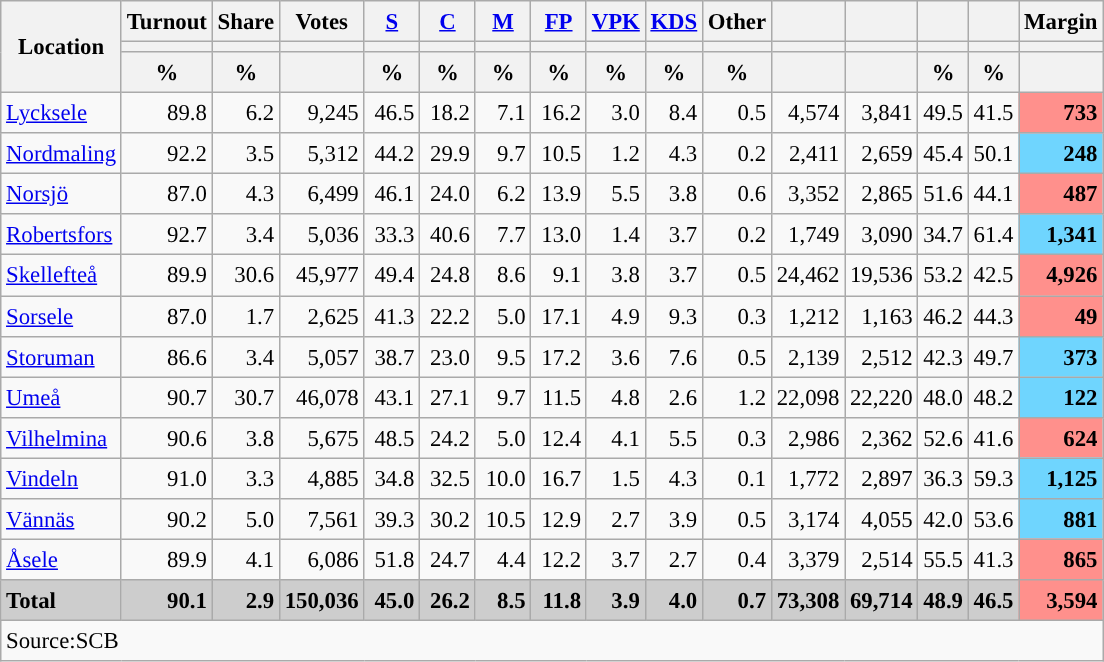<table class="wikitable sortable" style="text-align:right; font-size:95%; line-height:20px;">
<tr>
<th rowspan="3">Location</th>
<th>Turnout</th>
<th>Share</th>
<th>Votes</th>
<th width="30px" class="unsortable"><a href='#'>S</a></th>
<th width="30px" class="unsortable"><a href='#'>C</a></th>
<th width="30px" class="unsortable"><a href='#'>M</a></th>
<th width="30px" class="unsortable"><a href='#'>FP</a></th>
<th width="30px" class="unsortable"><a href='#'>VPK</a></th>
<th width="30px" class="unsortable"><a href='#'>KDS</a></th>
<th width="30px" class="unsortable">Other</th>
<th></th>
<th></th>
<th></th>
<th></th>
<th>Margin</th>
</tr>
<tr>
<th></th>
<th></th>
<th></th>
<th style="background:"></th>
<th style="background:"></th>
<th style="background:"></th>
<th style="background:"></th>
<th style="background:"></th>
<th style="background:"></th>
<th style="background:"></th>
<th style="background:"></th>
<th style="background:"></th>
<th style="background:"></th>
<th style="background:"></th>
<th></th>
</tr>
<tr>
<th data-sort-type="number">%</th>
<th data-sort-type="number">%</th>
<th></th>
<th data-sort-type="number">%</th>
<th data-sort-type="number">%</th>
<th data-sort-type="number">%</th>
<th data-sort-type="number">%</th>
<th data-sort-type="number">%</th>
<th data-sort-type="number">%</th>
<th data-sort-type="number">%</th>
<th data-sort-type="number"></th>
<th data-sort-type="number"></th>
<th data-sort-type="number">%</th>
<th data-sort-type="number">%</th>
<th data-sort-type="number"></th>
</tr>
<tr>
<td align=left><a href='#'>Lycksele</a></td>
<td>89.8</td>
<td>6.2</td>
<td>9,245</td>
<td>46.5</td>
<td>18.2</td>
<td>7.1</td>
<td>16.2</td>
<td>3.0</td>
<td>8.4</td>
<td>0.5</td>
<td>4,574</td>
<td>3,841</td>
<td>49.5</td>
<td>41.5</td>
<td bgcolor=#ff908c><strong>733</strong></td>
</tr>
<tr>
<td align=left><a href='#'>Nordmaling</a></td>
<td>92.2</td>
<td>3.5</td>
<td>5,312</td>
<td>44.2</td>
<td>29.9</td>
<td>9.7</td>
<td>10.5</td>
<td>1.2</td>
<td>4.3</td>
<td>0.2</td>
<td>2,411</td>
<td>2,659</td>
<td>45.4</td>
<td>50.1</td>
<td bgcolor=#6fd5fe><strong>248</strong></td>
</tr>
<tr>
<td align=left><a href='#'>Norsjö</a></td>
<td>87.0</td>
<td>4.3</td>
<td>6,499</td>
<td>46.1</td>
<td>24.0</td>
<td>6.2</td>
<td>13.9</td>
<td>5.5</td>
<td>3.8</td>
<td>0.6</td>
<td>3,352</td>
<td>2,865</td>
<td>51.6</td>
<td>44.1</td>
<td bgcolor=#ff908c><strong>487</strong></td>
</tr>
<tr>
<td align=left><a href='#'>Robertsfors</a></td>
<td>92.7</td>
<td>3.4</td>
<td>5,036</td>
<td>33.3</td>
<td>40.6</td>
<td>7.7</td>
<td>13.0</td>
<td>1.4</td>
<td>3.7</td>
<td>0.2</td>
<td>1,749</td>
<td>3,090</td>
<td>34.7</td>
<td>61.4</td>
<td bgcolor=#6fd5fe><strong>1,341</strong></td>
</tr>
<tr>
<td align=left><a href='#'>Skellefteå</a></td>
<td>89.9</td>
<td>30.6</td>
<td>45,977</td>
<td>49.4</td>
<td>24.8</td>
<td>8.6</td>
<td>9.1</td>
<td>3.8</td>
<td>3.7</td>
<td>0.5</td>
<td>24,462</td>
<td>19,536</td>
<td>53.2</td>
<td>42.5</td>
<td bgcolor=#ff908c><strong>4,926</strong></td>
</tr>
<tr>
<td align=left><a href='#'>Sorsele</a></td>
<td>87.0</td>
<td>1.7</td>
<td>2,625</td>
<td>41.3</td>
<td>22.2</td>
<td>5.0</td>
<td>17.1</td>
<td>4.9</td>
<td>9.3</td>
<td>0.3</td>
<td>1,212</td>
<td>1,163</td>
<td>46.2</td>
<td>44.3</td>
<td bgcolor=#ff908c><strong>49</strong></td>
</tr>
<tr>
<td align=left><a href='#'>Storuman</a></td>
<td>86.6</td>
<td>3.4</td>
<td>5,057</td>
<td>38.7</td>
<td>23.0</td>
<td>9.5</td>
<td>17.2</td>
<td>3.6</td>
<td>7.6</td>
<td>0.5</td>
<td>2,139</td>
<td>2,512</td>
<td>42.3</td>
<td>49.7</td>
<td bgcolor=#6fd5fe><strong>373</strong></td>
</tr>
<tr>
<td align=left><a href='#'>Umeå</a></td>
<td>90.7</td>
<td>30.7</td>
<td>46,078</td>
<td>43.1</td>
<td>27.1</td>
<td>9.7</td>
<td>11.5</td>
<td>4.8</td>
<td>2.6</td>
<td>1.2</td>
<td>22,098</td>
<td>22,220</td>
<td>48.0</td>
<td>48.2</td>
<td bgcolor=#6fd5fe><strong>122</strong></td>
</tr>
<tr>
<td align=left><a href='#'>Vilhelmina</a></td>
<td>90.6</td>
<td>3.8</td>
<td>5,675</td>
<td>48.5</td>
<td>24.2</td>
<td>5.0</td>
<td>12.4</td>
<td>4.1</td>
<td>5.5</td>
<td>0.3</td>
<td>2,986</td>
<td>2,362</td>
<td>52.6</td>
<td>41.6</td>
<td bgcolor=#ff908c><strong>624</strong></td>
</tr>
<tr>
<td align=left><a href='#'>Vindeln</a></td>
<td>91.0</td>
<td>3.3</td>
<td>4,885</td>
<td>34.8</td>
<td>32.5</td>
<td>10.0</td>
<td>16.7</td>
<td>1.5</td>
<td>4.3</td>
<td>0.1</td>
<td>1,772</td>
<td>2,897</td>
<td>36.3</td>
<td>59.3</td>
<td bgcolor=#6fd5fe><strong>1,125</strong></td>
</tr>
<tr>
<td align=left><a href='#'>Vännäs</a></td>
<td>90.2</td>
<td>5.0</td>
<td>7,561</td>
<td>39.3</td>
<td>30.2</td>
<td>10.5</td>
<td>12.9</td>
<td>2.7</td>
<td>3.9</td>
<td>0.5</td>
<td>3,174</td>
<td>4,055</td>
<td>42.0</td>
<td>53.6</td>
<td bgcolor=#6fd5fe><strong>881</strong></td>
</tr>
<tr>
<td align=left><a href='#'>Åsele</a></td>
<td>89.9</td>
<td>4.1</td>
<td>6,086</td>
<td>51.8</td>
<td>24.7</td>
<td>4.4</td>
<td>12.2</td>
<td>3.7</td>
<td>2.7</td>
<td>0.4</td>
<td>3,379</td>
<td>2,514</td>
<td>55.5</td>
<td>41.3</td>
<td bgcolor=#ff908c><strong>865</strong></td>
</tr>
<tr style="background:#CDCDCD;">
<td align=left><strong>Total</strong></td>
<td><strong>90.1</strong></td>
<td><strong>2.9</strong></td>
<td><strong>150,036</strong></td>
<td><strong>45.0</strong></td>
<td><strong>26.2</strong></td>
<td><strong>8.5</strong></td>
<td><strong>11.8</strong></td>
<td><strong>3.9</strong></td>
<td><strong>4.0</strong></td>
<td><strong>0.7</strong></td>
<td><strong>73,308</strong></td>
<td><strong>69,714</strong></td>
<td><strong>48.9</strong></td>
<td><strong>46.5</strong></td>
<td bgcolor=#ff908c><strong>3,594</strong></td>
</tr>
<tr>
<td align=left colspan=16>Source:SCB </td>
</tr>
</table>
